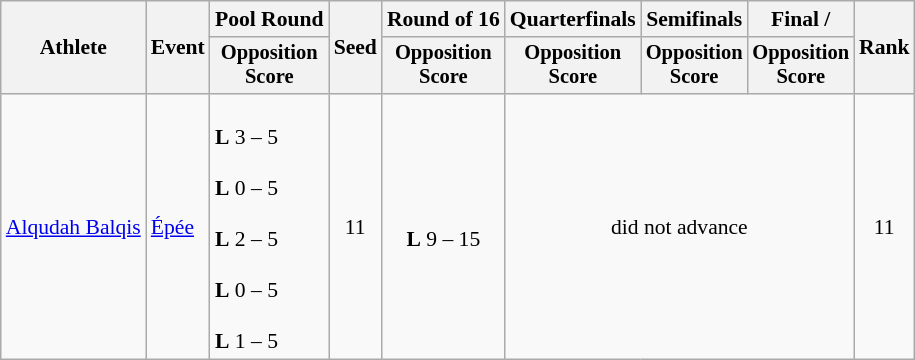<table class=wikitable style="font-size:90%">
<tr>
<th rowspan="2">Athlete</th>
<th rowspan="2">Event</th>
<th>Pool Round</th>
<th rowspan="2">Seed</th>
<th>Round of 16</th>
<th>Quarterfinals</th>
<th>Semifinals</th>
<th>Final / </th>
<th rowspan=2>Rank</th>
</tr>
<tr style="font-size:95%">
<th>Opposition<br>Score</th>
<th>Opposition<br>Score</th>
<th>Opposition<br>Score</th>
<th>Opposition<br>Score</th>
<th>Opposition<br>Score</th>
</tr>
<tr align=center>
<td align=left><a href='#'>Alqudah Balqis</a></td>
<td align=left><a href='#'>Épée</a></td>
<td align=left><br><strong>L</strong> 3 – 5<br><br><strong>L</strong> 0 – 5<br><br><strong>L</strong> 2 – 5<br><br><strong>L</strong> 0 – 5<br><br><strong>L</strong> 1 – 5</td>
<td>11</td>
<td><br><strong>L</strong> 9 – 15</td>
<td colspan=3>did not advance</td>
<td>11</td>
</tr>
</table>
